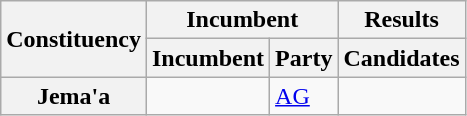<table class="wikitable sortable">
<tr>
<th rowspan="2">Constituency</th>
<th colspan="2">Incumbent</th>
<th>Results</th>
</tr>
<tr valign="bottom">
<th>Incumbent</th>
<th>Party</th>
<th>Candidates</th>
</tr>
<tr>
<th>Jema'a</th>
<td></td>
<td><a href='#'>AG</a></td>
<td nowrap=""></td>
</tr>
</table>
